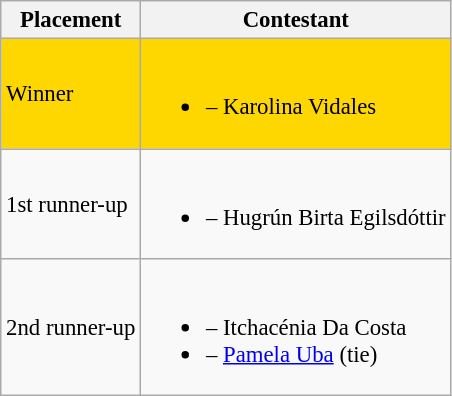<table class="wikitable sortable" style="font-size:95%;">
<tr>
<th>Placement</th>
<th>Contestant</th>
</tr>
<tr style="background:gold;">
<td>Winner</td>
<td><br><ul><li> – Karolina Vidales</li></ul></td>
</tr>
<tr>
<td>1st runner-up</td>
<td><br><ul><li> – Hugrún Birta Egilsdóttir</li></ul></td>
</tr>
<tr>
<td>2nd runner-up</td>
<td><br><ul><li> – Itchacénia Da Costa</li><li> – <a href='#'>Pamela Uba</a> (tie)</li></ul></td>
</tr>
</table>
